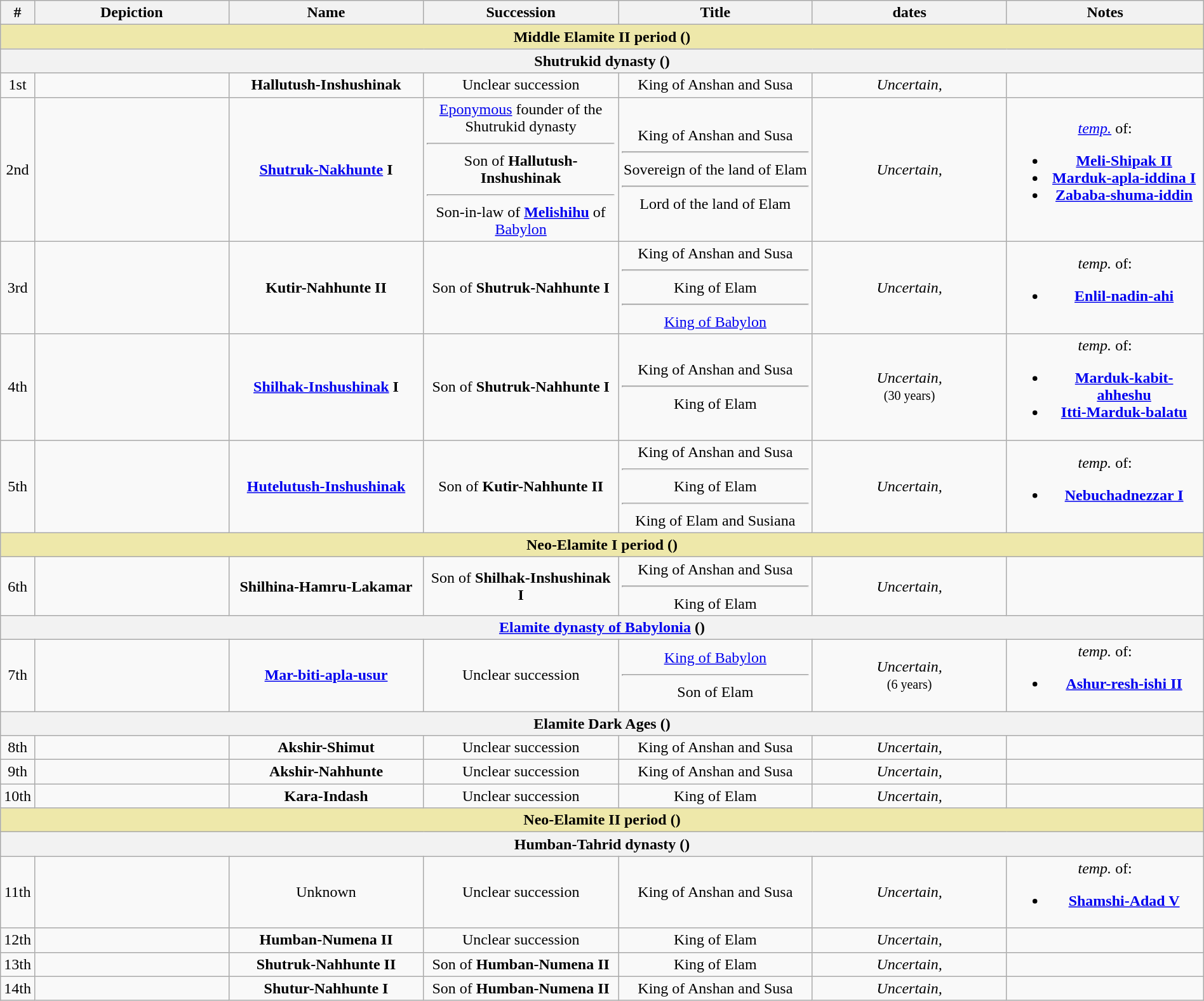<table class="wikitable"border="1"style="width:100%;text-align:center">
<tr>
<th width="1%">#</th>
<th width="16.5%">Depiction</th>
<th width="16.5%">Name</th>
<th width="16.5%">Succession</th>
<th width="16.5%">Title</th>
<th width="16.5%"> dates</th>
<th width="16.5%">Notes</th>
</tr>
<tr>
<td colspan="7"align="center"style="background-color:palegoldenrod"><strong>Middle Elamite II period ()</strong></td>
</tr>
<tr>
<th colspan="7">Shutrukid dynasty ()</th>
</tr>
<tr>
<td>1st</td>
<td></td>
<td><strong>Hallutush-Inshushinak</strong></td>
<td>Unclear succession</td>
<td>King of Anshan and Susa</td>
<td><em>Uncertain,</em> </td>
<td></td>
</tr>
<tr>
<td>2nd</td>
<td></td>
<td><strong><a href='#'>Shutruk-Nakhunte</a> I</strong></td>
<td><a href='#'>Eponymous</a> founder of the Shutrukid dynasty<hr>Son of <strong>Hallutush-Inshushinak</strong><hr>Son-in-law of <strong><a href='#'>Melishihu</a></strong> of <a href='#'>Babylon</a></td>
<td>King of Anshan and Susa<hr>Sovereign of the land of Elam<hr>Lord of the land of Elam</td>
<td><em>Uncertain,</em> </td>
<td><em><a href='#'>temp.</a></em> of:<br><ul><li><strong><a href='#'>Meli-Shipak II</a></strong></li><li><strong><a href='#'>Marduk-apla-iddina I</a></strong></li><li><strong><a href='#'>Zababa-shuma-iddin</a></strong></li></ul></td>
</tr>
<tr>
<td>3rd</td>
<td></td>
<td><strong>Kutir-Nahhunte II</strong></td>
<td>Son of <strong>Shutruk-Nahhunte I</strong></td>
<td>King of Anshan and Susa<hr>King of Elam<hr><a href='#'>King of Babylon</a></td>
<td><em>Uncertain,</em> </td>
<td><em>temp.</em> of:<br><ul><li><strong><a href='#'>Enlil-nadin-ahi</a></strong></li></ul></td>
</tr>
<tr>
<td>4th</td>
<td></td>
<td><strong><a href='#'>Shilhak-Inshushinak</a> I</strong></td>
<td>Son of <strong>Shutruk-Nahhunte I</strong></td>
<td>King of Anshan and Susa<hr>King of Elam</td>
<td><em>Uncertain,</em> <br><small>(30 years)</small></td>
<td><em>temp.</em> of:<br><ul><li><strong><a href='#'>Marduk-kabit-ahheshu</a></strong></li><li><strong><a href='#'>Itti-Marduk-balatu</a></strong></li></ul></td>
</tr>
<tr>
<td>5th</td>
<td></td>
<td><strong><a href='#'>Hutelutush-Inshushinak</a></strong></td>
<td>Son of <strong>Kutir-Nahhunte II</strong></td>
<td>King of Anshan and Susa<hr>King of Elam<hr>King of Elam and Susiana</td>
<td><em>Uncertain,</em> </td>
<td><em>temp.</em> of:<br><ul><li><strong><a href='#'>Nebuchadnezzar I</a></strong></li></ul></td>
</tr>
<tr>
<td colspan="7"align="center"style="background-color:palegoldenrod"><strong>Neo-Elamite I period ()</strong></td>
</tr>
<tr>
<td>6th</td>
<td></td>
<td><strong>Shilhina-Hamru-Lakamar</strong></td>
<td>Son of <strong>Shilhak-Inshushinak I</strong></td>
<td>King of Anshan and Susa<hr>King of Elam</td>
<td><em>Uncertain,</em> </td>
<td></td>
</tr>
<tr>
<th colspan="7"><a href='#'>Elamite dynasty of Babylonia</a> ()</th>
</tr>
<tr>
<td>7th</td>
<td></td>
<td><strong><a href='#'>Mar-biti-apla-usur</a></strong></td>
<td>Unclear succession</td>
<td><a href='#'>King of Babylon</a><hr>Son of Elam</td>
<td><em>Uncertain,</em> <br><small>(6 years)</small></td>
<td><em>temp.</em> of:<br><ul><li><strong><a href='#'>Ashur-resh-ishi II</a></strong></li></ul></td>
</tr>
<tr>
<th colspan="7">Elamite Dark Ages ()</th>
</tr>
<tr>
<td>8th</td>
<td></td>
<td><strong>Akshir-Shimut</strong></td>
<td>Unclear succession</td>
<td>King of Anshan and Susa</td>
<td><em>Uncertain,</em> </td>
<td></td>
</tr>
<tr>
<td>9th</td>
<td></td>
<td><strong>Akshir-Nahhunte</strong></td>
<td>Unclear succession</td>
<td>King of Anshan and Susa</td>
<td><em>Uncertain,</em> </td>
<td></td>
</tr>
<tr>
<td>10th</td>
<td></td>
<td><strong>Kara-Indash</strong></td>
<td>Unclear succession</td>
<td>King of Elam</td>
<td><em>Uncertain,</em> </td>
<td></td>
</tr>
<tr>
<td colspan="7"align="center"style="background-color:palegoldenrod"><strong>Neo-Elamite II period ()</strong></td>
</tr>
<tr>
<th colspan="7">Humban-Tahrid dynasty ()</th>
</tr>
<tr>
<td>11th</td>
<td></td>
<td>Unknown</td>
<td>Unclear succession</td>
<td>King of Anshan and Susa</td>
<td><em>Uncertain,</em> </td>
<td><em>temp.</em> of:<br><ul><li><strong><a href='#'>Shamshi-Adad V</a></strong></li></ul></td>
</tr>
<tr>
<td>12th</td>
<td></td>
<td><strong>Humban-Numena II</strong></td>
<td>Unclear succession</td>
<td>King of Elam</td>
<td><em>Uncertain,</em> </td>
<td></td>
</tr>
<tr>
<td>13th</td>
<td></td>
<td><strong>Shutruk-Nahhunte II</strong></td>
<td>Son of <strong>Humban-Numena II</strong></td>
<td>King of Elam</td>
<td><em>Uncertain,</em> </td>
<td></td>
</tr>
<tr>
<td>14th</td>
<td></td>
<td><strong>Shutur-Nahhunte I</strong></td>
<td>Son of <strong>Humban-Numena II</strong></td>
<td>King of Anshan and Susa</td>
<td><em>Uncertain,</em> </td>
<td></td>
</tr>
</table>
